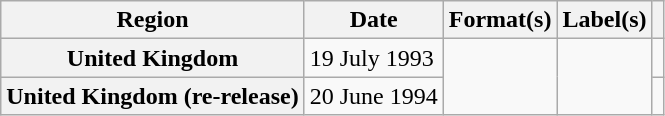<table class="wikitable plainrowheaders">
<tr>
<th scope="col">Region</th>
<th scope="col">Date</th>
<th scope="col">Format(s)</th>
<th scope="col">Label(s)</th>
<th scope="col"></th>
</tr>
<tr>
<th scope="row">United Kingdom</th>
<td>19 July 1993</td>
<td rowspan="2"></td>
<td rowspan="2"></td>
<td></td>
</tr>
<tr>
<th scope="row">United Kingdom (re-release)</th>
<td>20 June 1994</td>
<td></td>
</tr>
</table>
